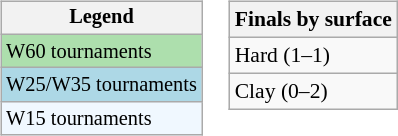<table>
<tr valign=top>
<td><br><table class="wikitable" style=font-size:85%;>
<tr>
<th>Legend</th>
</tr>
<tr style="background:#addfad;">
<td>W60 tournaments</td>
</tr>
<tr style="background:lightblue;">
<td>W25/W35 tournaments</td>
</tr>
<tr style=background:#f0f8ff;>
<td>W15 tournaments</td>
</tr>
</table>
</td>
<td><br><table class="wikitable" style=font-size:90%;>
<tr>
<th>Finals by surface</th>
</tr>
<tr>
<td>Hard (1–1)</td>
</tr>
<tr>
<td>Clay (0–2)</td>
</tr>
</table>
</td>
</tr>
</table>
